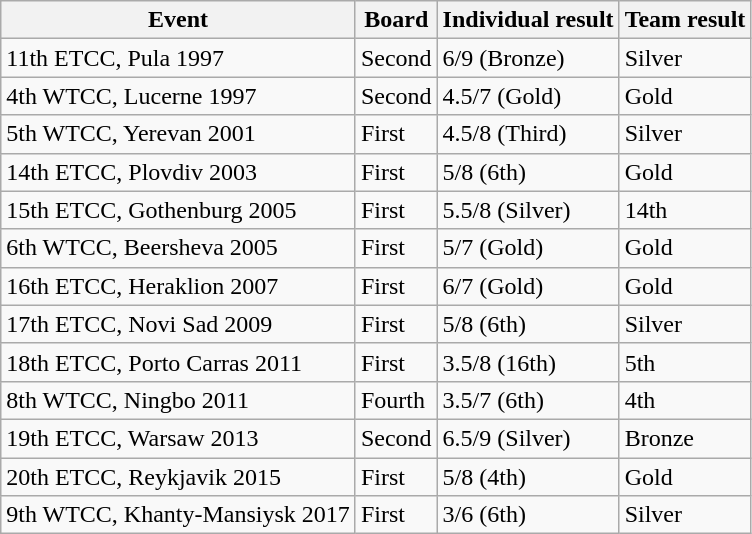<table class="wikitable" style="text-align: left;">
<tr>
<th>Event</th>
<th>Board</th>
<th>Individual result</th>
<th>Team result</th>
</tr>
<tr>
<td>11th ETCC, Pula 1997</td>
<td>Second</td>
<td>6/9 (Bronze)</td>
<td>Silver</td>
</tr>
<tr>
<td>4th WTCC, Lucerne 1997</td>
<td>Second</td>
<td>4.5/7 (Gold)</td>
<td>Gold</td>
</tr>
<tr>
<td>5th WTCC, Yerevan 2001</td>
<td>First</td>
<td>4.5/8 (Third)</td>
<td>Silver</td>
</tr>
<tr>
<td>14th ETCC, Plovdiv 2003</td>
<td>First</td>
<td>5/8 (6th)</td>
<td>Gold</td>
</tr>
<tr>
<td>15th ETCC, Gothenburg 2005</td>
<td>First</td>
<td>5.5/8 (Silver)</td>
<td>14th</td>
</tr>
<tr>
<td>6th WTCC, Beersheva 2005</td>
<td>First</td>
<td>5/7 (Gold)</td>
<td>Gold</td>
</tr>
<tr>
<td>16th ETCC, Heraklion 2007</td>
<td>First</td>
<td>6/7 (Gold)</td>
<td>Gold</td>
</tr>
<tr>
<td>17th ETCC, Novi Sad 2009</td>
<td>First</td>
<td>5/8 (6th)</td>
<td>Silver</td>
</tr>
<tr>
<td>18th ETCC, Porto Carras 2011</td>
<td>First</td>
<td>3.5/8 (16th)</td>
<td>5th</td>
</tr>
<tr>
<td>8th WTCC, Ningbo 2011</td>
<td>Fourth</td>
<td>3.5/7 (6th)</td>
<td>4th</td>
</tr>
<tr>
<td>19th ETCC, Warsaw 2013</td>
<td>Second</td>
<td>6.5/9 (Silver)</td>
<td>Bronze</td>
</tr>
<tr>
<td>20th ETCC, Reykjavik 2015</td>
<td>First</td>
<td>5/8 (4th)</td>
<td>Gold</td>
</tr>
<tr>
<td>9th WTCC, Khanty-Mansiysk 2017</td>
<td>First</td>
<td>3/6 (6th)</td>
<td>Silver</td>
</tr>
</table>
